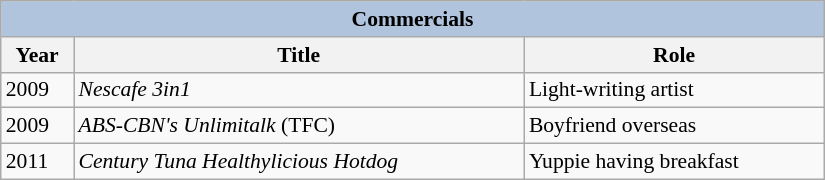<table class="wikitable" width="550" style="font-size: 90%;">
<tr>
<th colspan="4" style="background: LightSteelBlue;">Commercials</th>
</tr>
<tr>
<th>Year</th>
<th>Title</th>
<th>Role</th>
</tr>
<tr>
<td>2009</td>
<td><em>Nescafe 3in1</em></td>
<td>Light-writing artist</td>
</tr>
<tr>
<td>2009</td>
<td><em>ABS-CBN's Unlimitalk</em> (TFC)</td>
<td>Boyfriend overseas</td>
</tr>
<tr>
<td>2011</td>
<td><em>Century Tuna Healthylicious Hotdog</em></td>
<td>Yuppie having breakfast</td>
</tr>
</table>
